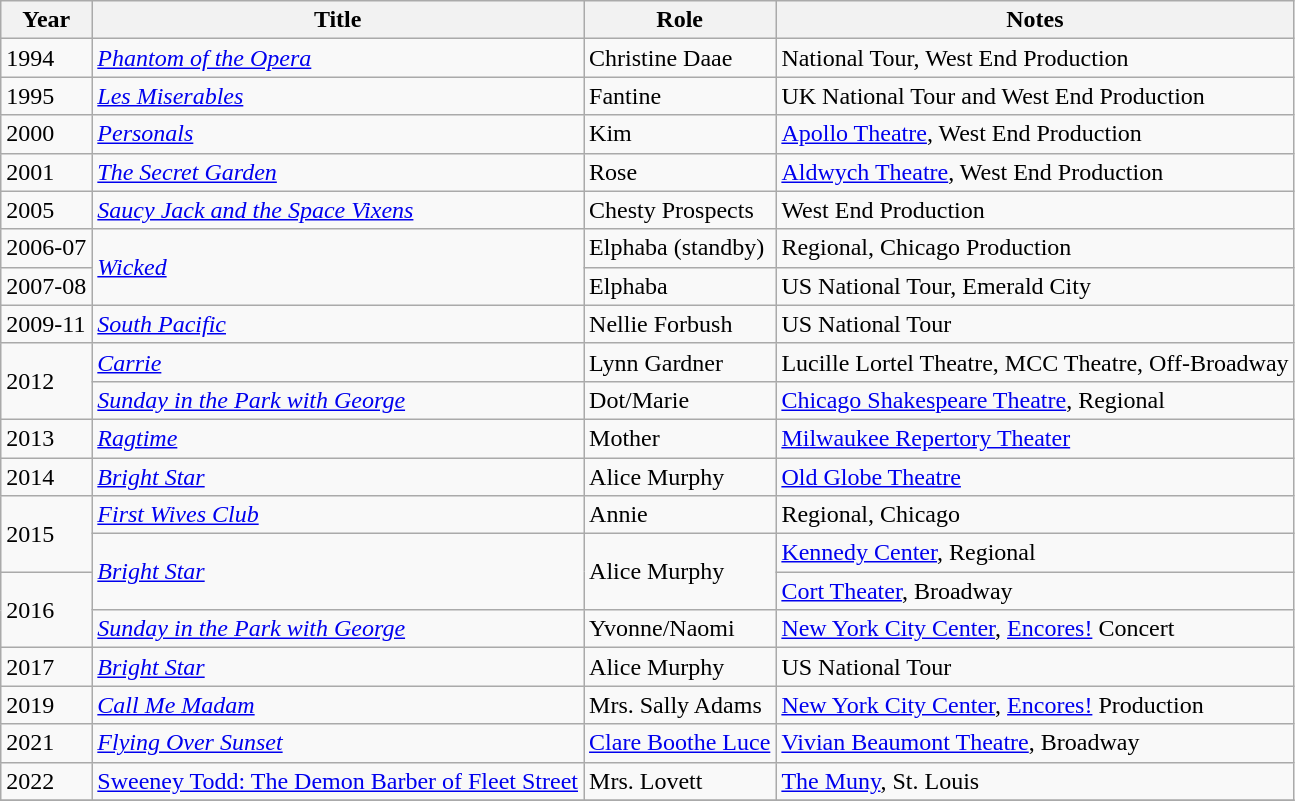<table class="wikitable">
<tr>
<th>Year</th>
<th>Title</th>
<th>Role</th>
<th>Notes</th>
</tr>
<tr>
<td>1994</td>
<td><em><a href='#'>Phantom of the Opera</a></em></td>
<td>Christine Daae</td>
<td>National Tour, West End Production</td>
</tr>
<tr>
<td>1995</td>
<td><em><a href='#'>Les Miserables</a></em></td>
<td>Fantine</td>
<td>UK National Tour and West End Production</td>
</tr>
<tr>
<td>2000</td>
<td><em><a href='#'>Personals</a></em></td>
<td>Kim</td>
<td><a href='#'>Apollo Theatre</a>, West End Production</td>
</tr>
<tr>
<td>2001</td>
<td><em><a href='#'>The Secret Garden</a></em></td>
<td>Rose</td>
<td><a href='#'>Aldwych Theatre</a>, West End Production</td>
</tr>
<tr>
<td>2005</td>
<td><em><a href='#'>Saucy Jack and the Space Vixens</a></em></td>
<td>Chesty Prospects</td>
<td>West End Production</td>
</tr>
<tr>
<td>2006-07</td>
<td rowspan=2><em><a href='#'>Wicked</a></em></td>
<td>Elphaba (standby)</td>
<td>Regional, Chicago Production</td>
</tr>
<tr>
<td>2007-08</td>
<td>Elphaba</td>
<td>US National Tour, Emerald City</td>
</tr>
<tr>
<td>2009-11</td>
<td><em><a href='#'>South Pacific</a></em></td>
<td>Nellie Forbush</td>
<td>US National Tour</td>
</tr>
<tr>
<td rowspan=2>2012</td>
<td><em><a href='#'>Carrie</a></em></td>
<td>Lynn Gardner</td>
<td>Lucille Lortel Theatre, MCC Theatre, Off-Broadway</td>
</tr>
<tr>
<td><em><a href='#'>Sunday in the Park with George</a></em></td>
<td>Dot/Marie</td>
<td><a href='#'>Chicago Shakespeare Theatre</a>, Regional</td>
</tr>
<tr>
<td>2013</td>
<td><em><a href='#'>Ragtime</a></em></td>
<td>Mother</td>
<td><a href='#'>Milwaukee Repertory Theater</a></td>
</tr>
<tr>
<td>2014</td>
<td><em><a href='#'>Bright Star</a></em></td>
<td>Alice Murphy</td>
<td><a href='#'>Old Globe Theatre</a></td>
</tr>
<tr>
<td rowspan=2>2015</td>
<td><em><a href='#'>First Wives Club</a></em></td>
<td>Annie</td>
<td>Regional, Chicago</td>
</tr>
<tr>
<td rowspan=2><em><a href='#'>Bright Star</a></em></td>
<td rowspan=2>Alice Murphy</td>
<td><a href='#'>Kennedy Center</a>, Regional</td>
</tr>
<tr>
<td rowspan=2>2016</td>
<td><a href='#'>Cort Theater</a>, Broadway</td>
</tr>
<tr>
<td><em><a href='#'>Sunday in the Park with George</a></em></td>
<td>Yvonne/Naomi</td>
<td><a href='#'>New York City Center</a>, <a href='#'>Encores!</a> Concert</td>
</tr>
<tr>
<td>2017</td>
<td><em><a href='#'>Bright Star</a></em></td>
<td>Alice Murphy</td>
<td>US National Tour</td>
</tr>
<tr>
<td>2019</td>
<td><em><a href='#'>Call Me Madam</a></em></td>
<td>Mrs. Sally Adams</td>
<td><a href='#'>New York City Center</a>, <a href='#'>Encores!</a> Production</td>
</tr>
<tr>
<td>2021</td>
<td><em><a href='#'>Flying Over Sunset</a></td>
<td><a href='#'>Clare Boothe Luce</a></td>
<td><a href='#'>Vivian Beaumont Theatre</a>, Broadway</td>
</tr>
<tr>
<td>2022</td>
<td></em><a href='#'>Sweeney Todd: The Demon Barber of Fleet Street</a><em></td>
<td>Mrs. Lovett</td>
<td><a href='#'>The Muny</a>, St. Louis</td>
</tr>
<tr>
</tr>
</table>
